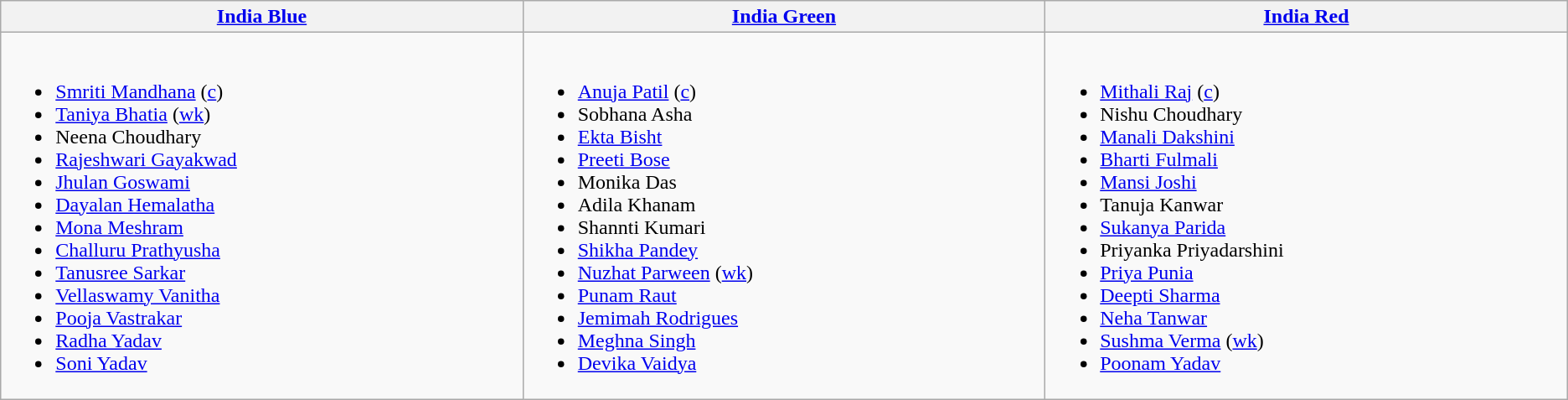<table class="wikitable">
<tr>
<th style="width:15%;"><a href='#'>India Blue</a></th>
<th style="width:15%;"><a href='#'>India Green</a></th>
<th style="width:15%;"><a href='#'>India Red</a></th>
</tr>
<tr style="vertical-align:top">
<td><br><ul><li><a href='#'>Smriti Mandhana</a> (<a href='#'>c</a>)</li><li><a href='#'>Taniya Bhatia</a> (<a href='#'>wk</a>)</li><li>Neena Choudhary</li><li><a href='#'>Rajeshwari Gayakwad</a></li><li><a href='#'>Jhulan Goswami</a></li><li><a href='#'>Dayalan Hemalatha</a></li><li><a href='#'>Mona Meshram</a></li><li><a href='#'>Challuru Prathyusha</a></li><li><a href='#'>Tanusree Sarkar</a></li><li><a href='#'>Vellaswamy Vanitha</a></li><li><a href='#'>Pooja Vastrakar</a></li><li><a href='#'>Radha Yadav</a></li><li><a href='#'>Soni Yadav</a></li></ul></td>
<td><br><ul><li><a href='#'>Anuja Patil</a> (<a href='#'>c</a>)</li><li>Sobhana Asha</li><li><a href='#'>Ekta Bisht</a></li><li><a href='#'>Preeti Bose</a></li><li>Monika Das</li><li>Adila Khanam</li><li>Shannti Kumari</li><li><a href='#'>Shikha Pandey</a></li><li><a href='#'>Nuzhat Parween</a> (<a href='#'>wk</a>)</li><li><a href='#'>Punam Raut</a></li><li><a href='#'>Jemimah Rodrigues</a></li><li><a href='#'>Meghna Singh</a></li><li><a href='#'>Devika Vaidya</a></li></ul></td>
<td><br><ul><li><a href='#'>Mithali Raj</a> (<a href='#'>c</a>)</li><li>Nishu Choudhary</li><li><a href='#'>Manali Dakshini</a></li><li><a href='#'>Bharti Fulmali</a></li><li><a href='#'>Mansi Joshi</a></li><li>Tanuja Kanwar</li><li><a href='#'>Sukanya Parida</a></li><li>Priyanka Priyadarshini</li><li><a href='#'>Priya Punia</a></li><li><a href='#'>Deepti Sharma</a></li><li><a href='#'>Neha Tanwar</a></li><li><a href='#'>Sushma Verma</a> (<a href='#'>wk</a>)</li><li><a href='#'>Poonam Yadav</a></li></ul></td>
</tr>
</table>
